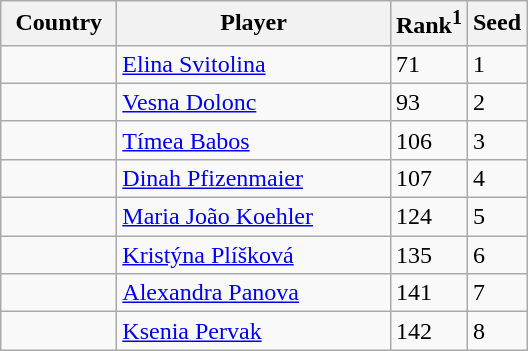<table class="sortable wikitable">
<tr>
<th width="70">Country</th>
<th width="175">Player</th>
<th>Rank<sup>1</sup></th>
<th>Seed</th>
</tr>
<tr>
<td></td>
<td><a href='#'>Elina Svitolina</a></td>
<td>71</td>
<td>1</td>
</tr>
<tr>
<td></td>
<td><a href='#'>Vesna Dolonc</a></td>
<td>93</td>
<td>2</td>
</tr>
<tr>
<td></td>
<td><a href='#'>Tímea Babos</a></td>
<td>106</td>
<td>3</td>
</tr>
<tr>
<td></td>
<td><a href='#'>Dinah Pfizenmaier</a></td>
<td>107</td>
<td>4</td>
</tr>
<tr>
<td></td>
<td><a href='#'>Maria João Koehler</a></td>
<td>124</td>
<td>5</td>
</tr>
<tr>
<td></td>
<td><a href='#'>Kristýna Plíšková</a></td>
<td>135</td>
<td>6</td>
</tr>
<tr>
<td></td>
<td><a href='#'>Alexandra Panova</a></td>
<td>141</td>
<td>7</td>
</tr>
<tr>
<td></td>
<td><a href='#'>Ksenia Pervak</a></td>
<td>142</td>
<td>8</td>
</tr>
</table>
